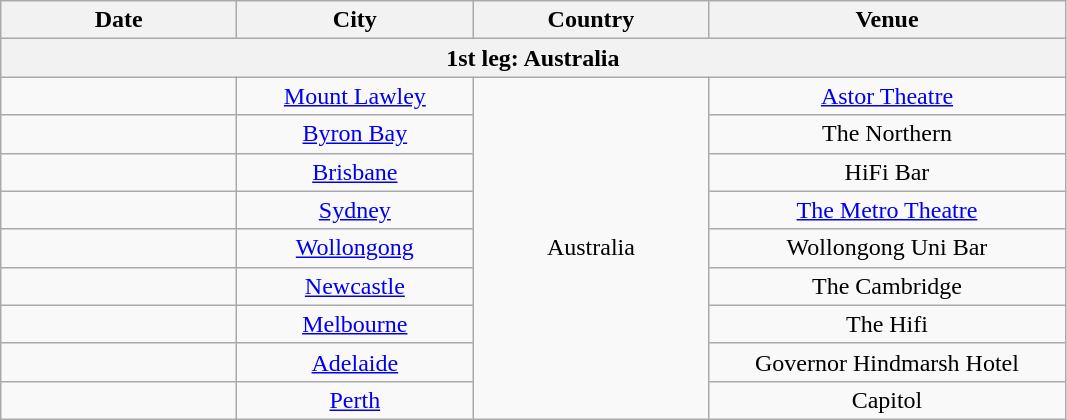<table class="wikitable" style="text-align:center;">
<tr>
<th style="width:150px;">Date</th>
<th style="width:150px;">City</th>
<th style="width:150px;">Country</th>
<th style="width:230px;">Venue</th>
</tr>
<tr>
<th colspan="4">1st leg: Australia</th>
</tr>
<tr>
<td></td>
<td><a href='#'>Mount Lawley</a></td>
<td rowspan="9">Australia</td>
<td><a href='#'>Astor Theatre</a></td>
</tr>
<tr>
<td></td>
<td><a href='#'>Byron Bay</a></td>
<td>The Northern</td>
</tr>
<tr>
<td></td>
<td><a href='#'>Brisbane</a></td>
<td>HiFi Bar</td>
</tr>
<tr>
<td></td>
<td><a href='#'>Sydney</a></td>
<td><a href='#'>The Metro Theatre</a></td>
</tr>
<tr>
<td></td>
<td><a href='#'>Wollongong</a></td>
<td>Wollongong Uni Bar</td>
</tr>
<tr>
<td></td>
<td><a href='#'>Newcastle</a></td>
<td>The Cambridge</td>
</tr>
<tr>
<td></td>
<td><a href='#'>Melbourne</a></td>
<td>The Hifi</td>
</tr>
<tr>
<td></td>
<td><a href='#'>Adelaide</a></td>
<td>Governor Hindmarsh Hotel</td>
</tr>
<tr>
<td></td>
<td><a href='#'>Perth</a></td>
<td>Capitol</td>
</tr>
</table>
